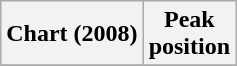<table class="wikitable plainrowheaders">
<tr>
<th>Chart (2008)</th>
<th>Peak<br>position</th>
</tr>
<tr>
</tr>
</table>
